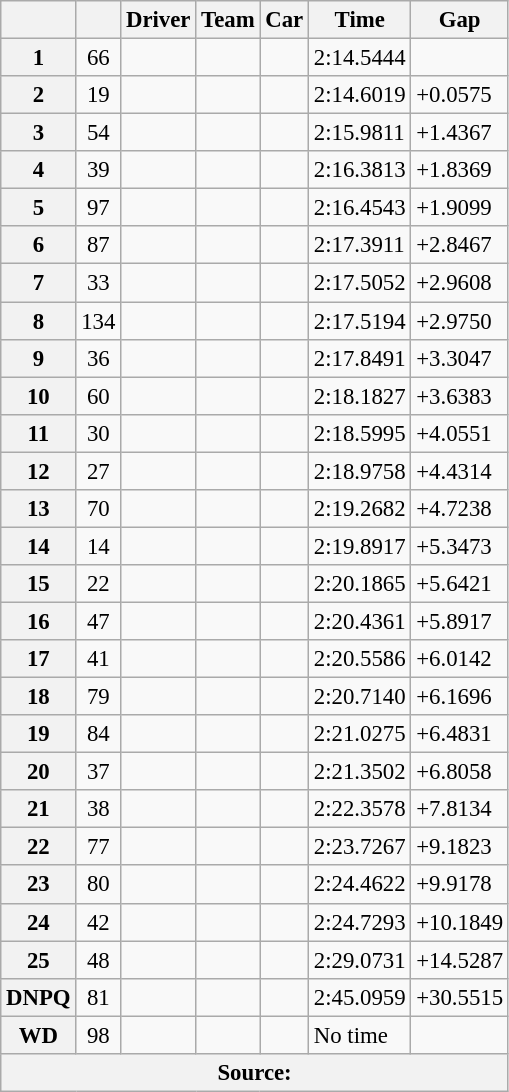<table class="wikitable" style="font-size: 95%">
<tr>
<th></th>
<th></th>
<th>Driver</th>
<th>Team</th>
<th>Car</th>
<th>Time</th>
<th>Gap</th>
</tr>
<tr>
<th>1</th>
<td align="center">66</td>
<td><br></td>
<td></td>
<td></td>
<td>2:14.5444</td>
<td></td>
</tr>
<tr>
<th>2</th>
<td align="center">19</td>
<td><br></td>
<td></td>
<td></td>
<td>2:14.6019</td>
<td>+0.0575</td>
</tr>
<tr>
<th>3</th>
<td align="center">54</td>
<td><br></td>
<td></td>
<td></td>
<td>2:15.9811</td>
<td>+1.4367</td>
</tr>
<tr>
<th>4</th>
<td align="center">39</td>
<td><br></td>
<td></td>
<td></td>
<td>2:16.3813</td>
<td>+1.8369</td>
</tr>
<tr>
<th>5</th>
<td align="center">97</td>
<td><br></td>
<td></td>
<td></td>
<td>2:16.4543</td>
<td>+1.9099</td>
</tr>
<tr>
<th>6</th>
<td align="center">87</td>
<td><br></td>
<td></td>
<td></td>
<td>2:17.3911</td>
<td>+2.8467</td>
</tr>
<tr>
<th>7</th>
<td align="center">33</td>
<td><br></td>
<td></td>
<td></td>
<td>2:17.5052</td>
<td>+2.9608</td>
</tr>
<tr>
<th>8</th>
<td align="center">134</td>
<td><br></td>
<td></td>
<td></td>
<td>2:17.5194</td>
<td>+2.9750</td>
</tr>
<tr>
<th>9</th>
<td align="center">36</td>
<td><br></td>
<td></td>
<td></td>
<td>2:17.8491</td>
<td>+3.3047</td>
</tr>
<tr>
<th>10</th>
<td align="center">60</td>
<td><br></td>
<td></td>
<td></td>
<td>2:18.1827</td>
<td>+3.6383</td>
</tr>
<tr>
<th>11</th>
<td align="center">30</td>
<td><br></td>
<td></td>
<td></td>
<td>2:18.5995</td>
<td>+4.0551</td>
</tr>
<tr>
<th>12</th>
<td align="center">27</td>
<td><br></td>
<td></td>
<td></td>
<td>2:18.9758</td>
<td>+4.4314</td>
</tr>
<tr>
<th>13</th>
<td align="center">70</td>
<td><br></td>
<td></td>
<td></td>
<td>2:19.2682</td>
<td>+4.7238</td>
</tr>
<tr>
<th>14</th>
<td align="center">14</td>
<td><br></td>
<td></td>
<td></td>
<td>2:19.8917</td>
<td>+5.3473</td>
</tr>
<tr>
<th>15</th>
<td align="center">22</td>
<td><br></td>
<td></td>
<td></td>
<td>2:20.1865</td>
<td>+5.6421</td>
</tr>
<tr>
<th>16</th>
<td align="center">47</td>
<td><br></td>
<td></td>
<td></td>
<td>2:20.4361</td>
<td>+5.8917</td>
</tr>
<tr>
<th>17</th>
<td align="center">41</td>
<td><br></td>
<td></td>
<td></td>
<td>2:20.5586</td>
<td>+6.0142</td>
</tr>
<tr>
<th>18</th>
<td align="center">79</td>
<td><br></td>
<td></td>
<td></td>
<td>2:20.7140</td>
<td>+6.1696</td>
</tr>
<tr>
<th>19</th>
<td align="center">84</td>
<td><br></td>
<td></td>
<td></td>
<td>2:21.0275</td>
<td>+6.4831</td>
</tr>
<tr>
<th>20</th>
<td align="center">37</td>
<td><br></td>
<td></td>
<td></td>
<td>2:21.3502</td>
<td>+6.8058</td>
</tr>
<tr>
<th>21</th>
<td align="center">38</td>
<td><br></td>
<td></td>
<td></td>
<td>2:22.3578</td>
<td>+7.8134</td>
</tr>
<tr>
<th>22</th>
<td align="center">77</td>
<td><br></td>
<td></td>
<td></td>
<td>2:23.7267</td>
<td>+9.1823</td>
</tr>
<tr>
<th>23</th>
<td align="center">80</td>
<td><br></td>
<td></td>
<td></td>
<td>2:24.4622</td>
<td>+9.9178</td>
</tr>
<tr>
<th>24</th>
<td align="center">42</td>
<td><br></td>
<td></td>
<td></td>
<td>2:24.7293</td>
<td>+10.1849</td>
</tr>
<tr>
<th>25</th>
<td align="center">48</td>
<td><br></td>
<td></td>
<td></td>
<td>2:29.0731</td>
<td>+14.5287</td>
</tr>
<tr>
<th>DNPQ</th>
<td align="center">81</td>
<td><br></td>
<td></td>
<td></td>
<td>2:45.0959</td>
<td>+30.5515</td>
</tr>
<tr>
<th>WD</th>
<td align="center">98</td>
<td><br></td>
<td></td>
<td></td>
<td>No time</td>
<td></td>
</tr>
<tr>
<th colspan=8>Source:</th>
</tr>
</table>
